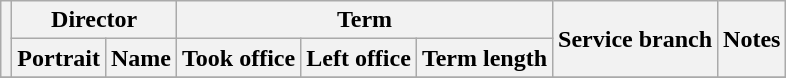<table class="wikitable sortable">
<tr>
<th rowspan=2></th>
<th colspan=2>Director</th>
<th colspan=3>Term</th>
<th rowspan=2>Service branch</th>
<th rowspan=2>Notes</th>
</tr>
<tr>
<th>Portrait</th>
<th>Name</th>
<th>Took office</th>
<th>Left office</th>
<th>Term length</th>
</tr>
<tr>
</tr>
</table>
